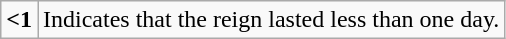<table class="wikitable">
<tr>
<td><strong><1</strong></td>
<td>Indicates that the reign lasted less than one day.</td>
</tr>
</table>
